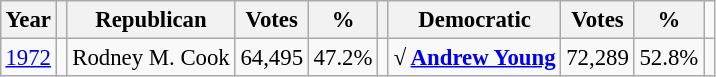<table class="wikitable" style="margin:0.5em ; font-size:95%">
<tr>
<th>Year</th>
<th></th>
<th>Republican</th>
<th>Votes</th>
<th>%</th>
<th></th>
<th>Democratic</th>
<th>Votes</th>
<th>%</th>
<td></td>
</tr>
<tr>
<td><a href='#'>1972</a></td>
<td></td>
<td>Rodney M. Cook</td>
<td>64,495</td>
<td>47.2%</td>
<td></td>
<td><strong> √ <a href='#'>Andrew Young</a></strong></td>
<td>72,289</td>
<td>52.8%</td>
<td></td>
</tr>
</table>
